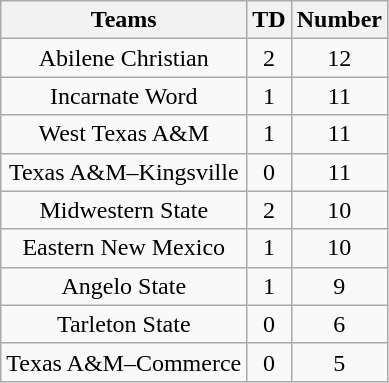<table class="wikitable sortable" style="text-align: center;">
<tr>
<th>Teams</th>
<th>TD</th>
<th>Number</th>
</tr>
<tr>
<td style=>Abilene Christian</td>
<td>2</td>
<td>12</td>
</tr>
<tr>
<td style=>Incarnate Word</td>
<td>1</td>
<td>11</td>
</tr>
<tr>
<td style=>West Texas A&M</td>
<td>1</td>
<td>11</td>
</tr>
<tr>
<td style=>Texas A&M–Kingsville</td>
<td>0</td>
<td>11</td>
</tr>
<tr>
<td style=>Midwestern State</td>
<td>2</td>
<td>10</td>
</tr>
<tr>
<td style=>Eastern New Mexico</td>
<td>1</td>
<td>10</td>
</tr>
<tr>
<td style=>Angelo State</td>
<td>1</td>
<td>9</td>
</tr>
<tr>
<td style=>Tarleton State</td>
<td>0</td>
<td>6</td>
</tr>
<tr>
<td style=>Texas A&M–Commerce</td>
<td>0</td>
<td>5</td>
</tr>
</table>
